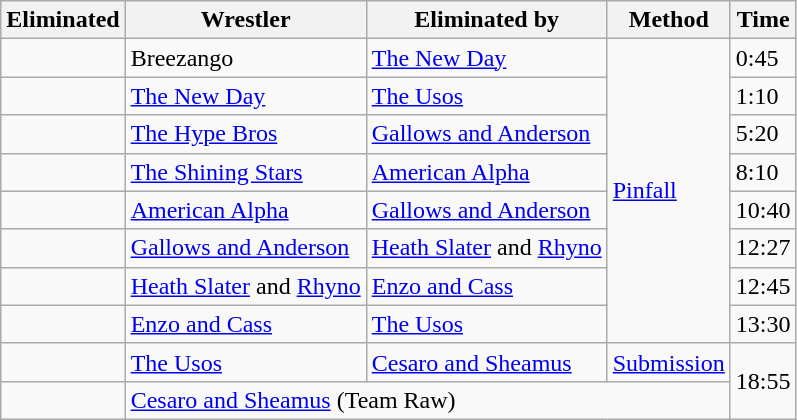<table class="wikitable sortable">
<tr>
<th>Eliminated</th>
<th>Wrestler</th>
<th>Eliminated by</th>
<th>Method</th>
<th>Time</th>
</tr>
<tr>
<td></td>
<td>Breezango</td>
<td><a href='#'>The New Day</a></td>
<td rowspan=8><a href='#'>Pinfall</a></td>
<td>0:45</td>
</tr>
<tr>
<td></td>
<td><a href='#'>The New Day</a></td>
<td><a href='#'>The Usos</a></td>
<td>1:10</td>
</tr>
<tr>
<td></td>
<td><a href='#'>The Hype Bros</a></td>
<td><a href='#'>Gallows and Anderson</a></td>
<td>5:20</td>
</tr>
<tr>
<td></td>
<td><a href='#'>The Shining Stars</a></td>
<td><a href='#'>American Alpha</a></td>
<td>8:10</td>
</tr>
<tr>
<td></td>
<td><a href='#'>American Alpha</a></td>
<td><a href='#'>Gallows and Anderson</a></td>
<td>10:40</td>
</tr>
<tr>
<td></td>
<td><a href='#'>Gallows and Anderson</a></td>
<td><a href='#'>Heath Slater</a> and <a href='#'>Rhyno</a></td>
<td>12:27</td>
</tr>
<tr>
<td></td>
<td><a href='#'>Heath Slater</a> and <a href='#'>Rhyno</a></td>
<td><a href='#'>Enzo and Cass</a></td>
<td>12:45</td>
</tr>
<tr>
<td></td>
<td><a href='#'>Enzo and Cass</a></td>
<td><a href='#'>The Usos</a></td>
<td>13:30</td>
</tr>
<tr>
<td></td>
<td><a href='#'>The Usos</a></td>
<td><a href='#'>Cesaro and Sheamus</a></td>
<td><a href='#'>Submission</a></td>
<td rowspan=2>18:55</td>
</tr>
<tr>
<td></td>
<td colspan="3"><a href='#'>Cesaro and Sheamus</a> (Team Raw)</td>
</tr>
</table>
